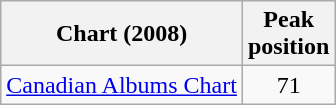<table class="wikitable">
<tr>
<th>Chart (2008)</th>
<th>Peak<br>position</th>
</tr>
<tr>
<td><a href='#'>Canadian Albums Chart</a></td>
<td style="text-align:center;">71</td>
</tr>
</table>
